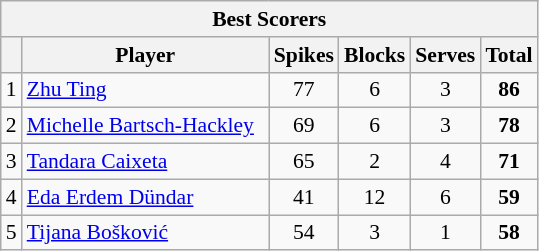<table class="wikitable sortable" style=font-size:90%>
<tr>
<th colspan=6>Best Scorers</th>
</tr>
<tr>
<th></th>
<th width=158>Player</th>
<th width=20>Spikes</th>
<th width=20>Blocks</th>
<th width=20>Serves</th>
<th width=20>Total</th>
</tr>
<tr>
<td>1</td>
<td> <a href='#'>Zhu Ting</a></td>
<td align=center>77</td>
<td align=center>6</td>
<td align=center>3</td>
<td align=center><strong>86</strong></td>
</tr>
<tr>
<td>2</td>
<td> <a href='#'>Michelle Bartsch-Hackley</a></td>
<td align=center>69</td>
<td align=center>6</td>
<td align=center>3</td>
<td align=center><strong>78</strong></td>
</tr>
<tr>
<td>3</td>
<td> <a href='#'>Tandara Caixeta</a></td>
<td align=center>65</td>
<td align=center>2</td>
<td align=center>4</td>
<td align=center><strong>71</strong></td>
</tr>
<tr>
<td>4</td>
<td> <a href='#'>Eda Erdem Dündar</a></td>
<td align=center>41</td>
<td align=center>12</td>
<td align=center>6</td>
<td align=center><strong>59</strong></td>
</tr>
<tr>
<td>5</td>
<td> <a href='#'>Tijana Bošković</a></td>
<td align=center>54</td>
<td align=center>3</td>
<td align=center>1</td>
<td align=center><strong>58</strong></td>
</tr>
</table>
